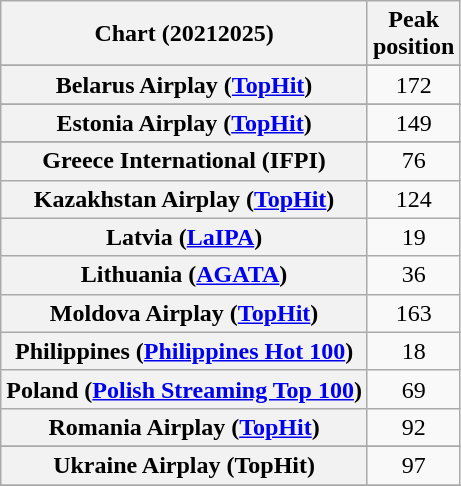<table class="wikitable sortable plainrowheaders" style="text-align:center">
<tr>
<th scope="col">Chart (20212025)</th>
<th scope="col">Peak<br>position</th>
</tr>
<tr>
</tr>
<tr>
<th scope="row">Belarus Airplay (<a href='#'>TopHit</a>)</th>
<td>172</td>
</tr>
<tr>
</tr>
<tr>
</tr>
<tr>
<th scope="row">Estonia Airplay (<a href='#'>TopHit</a>)</th>
<td>149</td>
</tr>
<tr>
</tr>
<tr>
</tr>
<tr>
<th scope="row">Greece International (IFPI)</th>
<td>76</td>
</tr>
<tr>
<th scope="row">Kazakhstan Airplay (<a href='#'>TopHit</a>)</th>
<td>124</td>
</tr>
<tr>
<th scope="row">Latvia (<a href='#'>LaIPA</a>)</th>
<td>19</td>
</tr>
<tr>
<th scope="row">Lithuania (<a href='#'>AGATA</a>)</th>
<td>36</td>
</tr>
<tr>
<th scope="row">Moldova Airplay (<a href='#'>TopHit</a>)</th>
<td>163</td>
</tr>
<tr>
<th scope="row">Philippines (<a href='#'>Philippines Hot 100</a>)</th>
<td>18</td>
</tr>
<tr>
<th scope="row">Poland (<a href='#'>Polish Streaming Top 100</a>)</th>
<td>69</td>
</tr>
<tr>
<th scope="row">Romania Airplay (<a href='#'>TopHit</a>)</th>
<td>92</td>
</tr>
<tr>
</tr>
<tr>
<th scope="row">Ukraine Airplay (TopHit)</th>
<td>97</td>
</tr>
<tr>
</tr>
</table>
